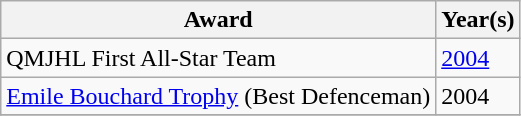<table class="wikitable">
<tr>
<th>Award</th>
<th>Year(s)</th>
</tr>
<tr>
<td>QMJHL First All-Star Team</td>
<td><a href='#'>2004</a></td>
</tr>
<tr>
<td><a href='#'>Emile Bouchard Trophy</a> (Best Defenceman)</td>
<td>2004</td>
</tr>
<tr>
</tr>
</table>
